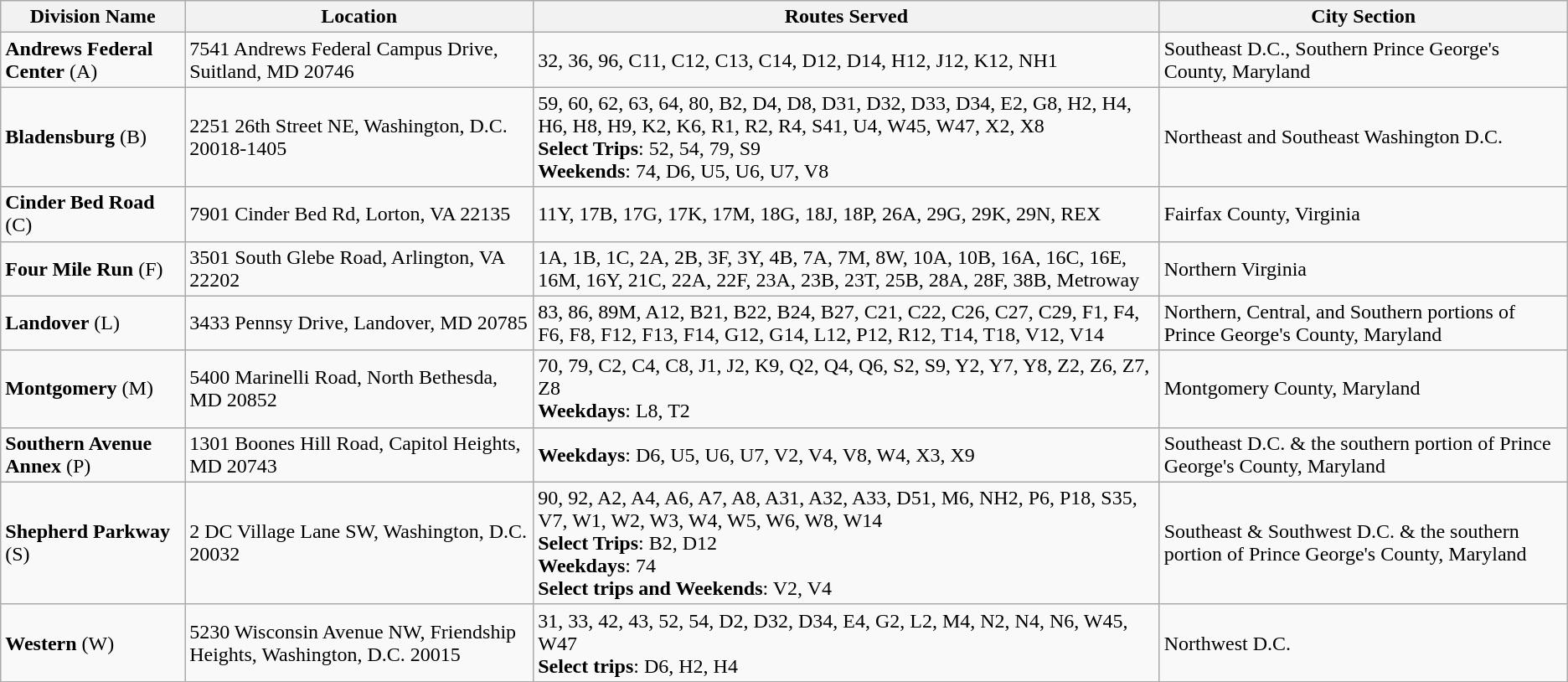<table class=wikitable>
<tr>
<th>Division Name</th>
<th>Location</th>
<th>Routes Served</th>
<th>City Section</th>
</tr>
<tr>
<td><strong>Andrews Federal Center</strong> (A)</td>
<td>7541 Andrews Federal Campus Drive, Suitland, MD 20746</td>
<td>32, 36, 96, C11, C12, C13, C14, D12, D14, H12, J12, K12, NH1</td>
<td>Southeast D.C., Southern Prince George's County, Maryland</td>
</tr>
<tr>
<td><strong>Bladensburg</strong> (B)</td>
<td>2251 26th Street NE, Washington, D.C. 20018-1405</td>
<td>59, 60, 62, 63, 64, 80, B2, D4, D8, D31, D32, D33, D34, E2, G8, H2, H4, H6, H8, H9, K2, K6, R1, R2, R4, S41, U4, W45, W47, X2, X8<br><strong>Select Trips</strong>: 52, 54, 79, S9<br><strong>Weekends</strong>: 74, D6, U5, U6, U7, V8</td>
<td>Northeast and Southeast Washington D.C.</td>
</tr>
<tr>
<td><strong>Cinder Bed Road</strong>  (C)</td>
<td>7901 Cinder Bed Rd, Lorton, VA 22135</td>
<td>11Y, 17B, 17G, 17K, 17M, 18G, 18J, 18P, 26A, 29G, 29K, 29N, REX</td>
<td>Fairfax County, Virginia</td>
</tr>
<tr>
<td><strong>Four Mile Run</strong> (F)</td>
<td>3501 South Glebe Road, Arlington, VA 22202</td>
<td>1A, 1B, 1C, 2A, 2B, 3F, 3Y, 4B, 7A, 7M, 8W, 10A, 10B, 16A, 16C, 16E, 16M, 16Y, 21C, 22A, 22F, 23A, 23B, 23T, 25B, 28A, 28F, 38B, Metroway</td>
<td>Northern Virginia</td>
</tr>
<tr>
<td><strong>Landover</strong> (L)</td>
<td>3433 Pennsy Drive, Landover, MD 20785</td>
<td>83, 86, 89M, A12, B21, B22, B24, B27, C21, C22, C26, C27, C29, F1, F4, F6, F8, F12, F13, F14, G12, G14, L12, P12, R12, T14, T18, V12, V14</td>
<td>Northern, Central, and Southern portions of Prince George's County, Maryland</td>
</tr>
<tr>
<td><strong>Montgomery</strong> (M)</td>
<td>5400 Marinelli Road, North Bethesda, MD 20852</td>
<td>70, 79, C2, C4, C8, J1, J2, K9, Q2, Q4, Q6, S2, S9, Y2, Y7, Y8, Z2, Z6, Z7, Z8<br><strong>Weekdays</strong>: L8, T2</td>
<td>Montgomery County, Maryland</td>
</tr>
<tr>
<td><strong>Southern Avenue Annex</strong> (P)</td>
<td>1301 Boones Hill Road, Capitol Heights, MD 20743</td>
<td><strong>Weekdays</strong>: D6, U5, U6, U7, V2, V4, V8, W4, X3, X9</td>
<td>Southeast D.C. & the southern portion of Prince George's County, Maryland</td>
</tr>
<tr>
<td><strong>Shepherd Parkway</strong> (S)</td>
<td>2 DC Village Lane SW, Washington, D.C. 20032</td>
<td>90, 92, A2, A4, A6, A7, A8, A31, A32, A33, D51, M6, NH2, P6, P18, S35, V7, W1, W2, W3, W4, W5, W6, W8, W14<br><strong>Select Trips</strong>: B2, D12<br><strong>Weekdays</strong>: 74<br><strong>Select trips and Weekends</strong>: V2, V4</td>
<td>Southeast & Southwest D.C. & the southern portion of Prince George's County, Maryland</td>
</tr>
<tr>
<td><strong>Western</strong> (W)</td>
<td>5230 Wisconsin Avenue NW, Friendship Heights, Washington, D.C. 20015</td>
<td>31, 33, 42, 43, 52, 54, D2, D32, D34, E4, G2, L2, M4, N2, N4, N6, W45, W47<br><strong>Select trips</strong>: D6, H2, H4<br></td>
<td>Northwest D.C.</td>
</tr>
<tr>
</tr>
</table>
